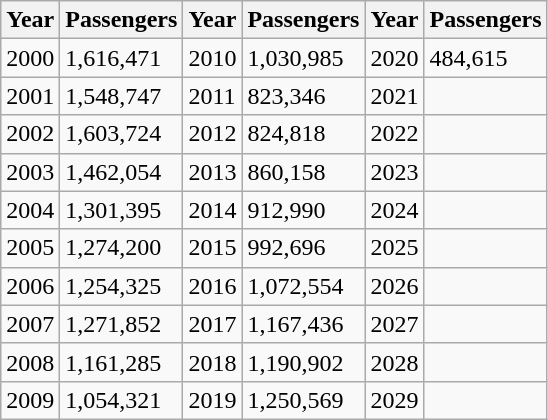<table class="wikitable">
<tr>
<th>Year</th>
<th>Passengers</th>
<th>Year</th>
<th>Passengers</th>
<th>Year</th>
<th>Passengers</th>
</tr>
<tr>
<td>2000</td>
<td>1,616,471</td>
<td>2010</td>
<td>1,030,985</td>
<td>2020</td>
<td>484,615</td>
</tr>
<tr>
<td>2001</td>
<td>1,548,747</td>
<td>2011</td>
<td>823,346</td>
<td>2021</td>
<td></td>
</tr>
<tr>
<td>2002</td>
<td>1,603,724</td>
<td>2012</td>
<td>824,818</td>
<td>2022</td>
<td></td>
</tr>
<tr>
<td>2003</td>
<td>1,462,054</td>
<td>2013</td>
<td>860,158</td>
<td>2023</td>
<td></td>
</tr>
<tr>
<td>2004</td>
<td>1,301,395</td>
<td>2014</td>
<td>912,990</td>
<td>2024</td>
<td></td>
</tr>
<tr>
<td>2005</td>
<td>1,274,200</td>
<td>2015</td>
<td>992,696</td>
<td>2025</td>
<td></td>
</tr>
<tr>
<td>2006</td>
<td>1,254,325</td>
<td>2016</td>
<td>1,072,554</td>
<td>2026</td>
<td></td>
</tr>
<tr>
<td>2007</td>
<td>1,271,852</td>
<td>2017</td>
<td>1,167,436</td>
<td>2027</td>
<td></td>
</tr>
<tr>
<td>2008</td>
<td>1,161,285</td>
<td>2018</td>
<td>1,190,902</td>
<td>2028</td>
<td></td>
</tr>
<tr>
<td>2009</td>
<td>1,054,321</td>
<td>2019</td>
<td>1,250,569</td>
<td>2029</td>
<td></td>
</tr>
</table>
